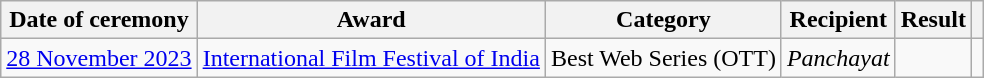<table class="wikitable sortable">
<tr>
<th>Date of ceremony</th>
<th>Award</th>
<th>Category</th>
<th>Recipient</th>
<th>Result</th>
<th></th>
</tr>
<tr>
<td><a href='#'>28 November 2023</a></td>
<td><a href='#'>International Film Festival of India</a></td>
<td>Best Web Series (OTT)</td>
<td><em>Panchayat</em></td>
<td></td>
<td></td>
</tr>
</table>
